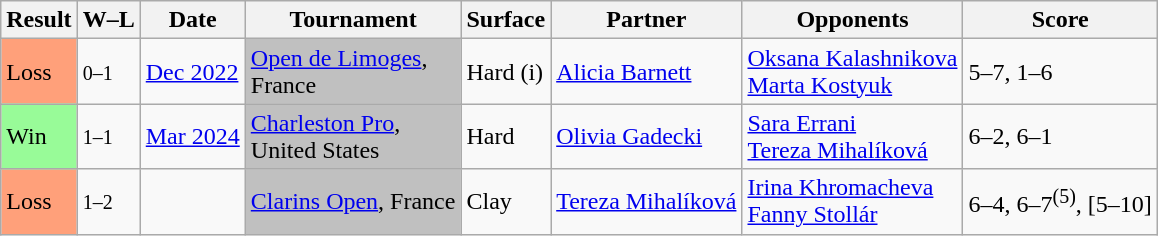<table class="sortable wikitable nowrap">
<tr>
<th>Result</th>
<th class="unsortable">W–L</th>
<th>Date</th>
<th>Tournament</th>
<th>Surface</th>
<th>Partner</th>
<th>Opponents</th>
<th class="unsortable">Score</th>
</tr>
<tr>
<td bgcolor=ffa07a>Loss</td>
<td><small>0–1</small></td>
<td><a href='#'>Dec 2022</a></td>
<td bgcolor=silver><a href='#'>Open de Limoges</a>, <br>France</td>
<td>Hard (i)</td>
<td> <a href='#'>Alicia Barnett</a></td>
<td> <a href='#'>Oksana Kalashnikova</a> <br>  <a href='#'>Marta Kostyuk</a></td>
<td>5–7, 1–6</td>
</tr>
<tr>
<td style="background:#98fb98;">Win</td>
<td><small>1–1</small></td>
<td><a href='#'>Mar 2024</a></td>
<td bgcolor=silver><a href='#'>Charleston Pro</a>, <br>United States</td>
<td>Hard</td>
<td> <a href='#'>Olivia Gadecki</a></td>
<td> <a href='#'>Sara Errani</a> <br>  <a href='#'>Tereza Mihalíková</a></td>
<td>6–2, 6–1</td>
</tr>
<tr>
<td bgcolor=FFA07A>Loss</td>
<td><small>1–2</small></td>
<td><a href='#'></a></td>
<td bgcolor=silver><a href='#'>Clarins Open</a>, France</td>
<td>Clay</td>
<td> <a href='#'>Tereza Mihalíková</a></td>
<td> <a href='#'>Irina Khromacheva</a> <br>  <a href='#'>Fanny Stollár</a></td>
<td>6–4, 6–7<sup>(5)</sup>, [5–10]</td>
</tr>
</table>
